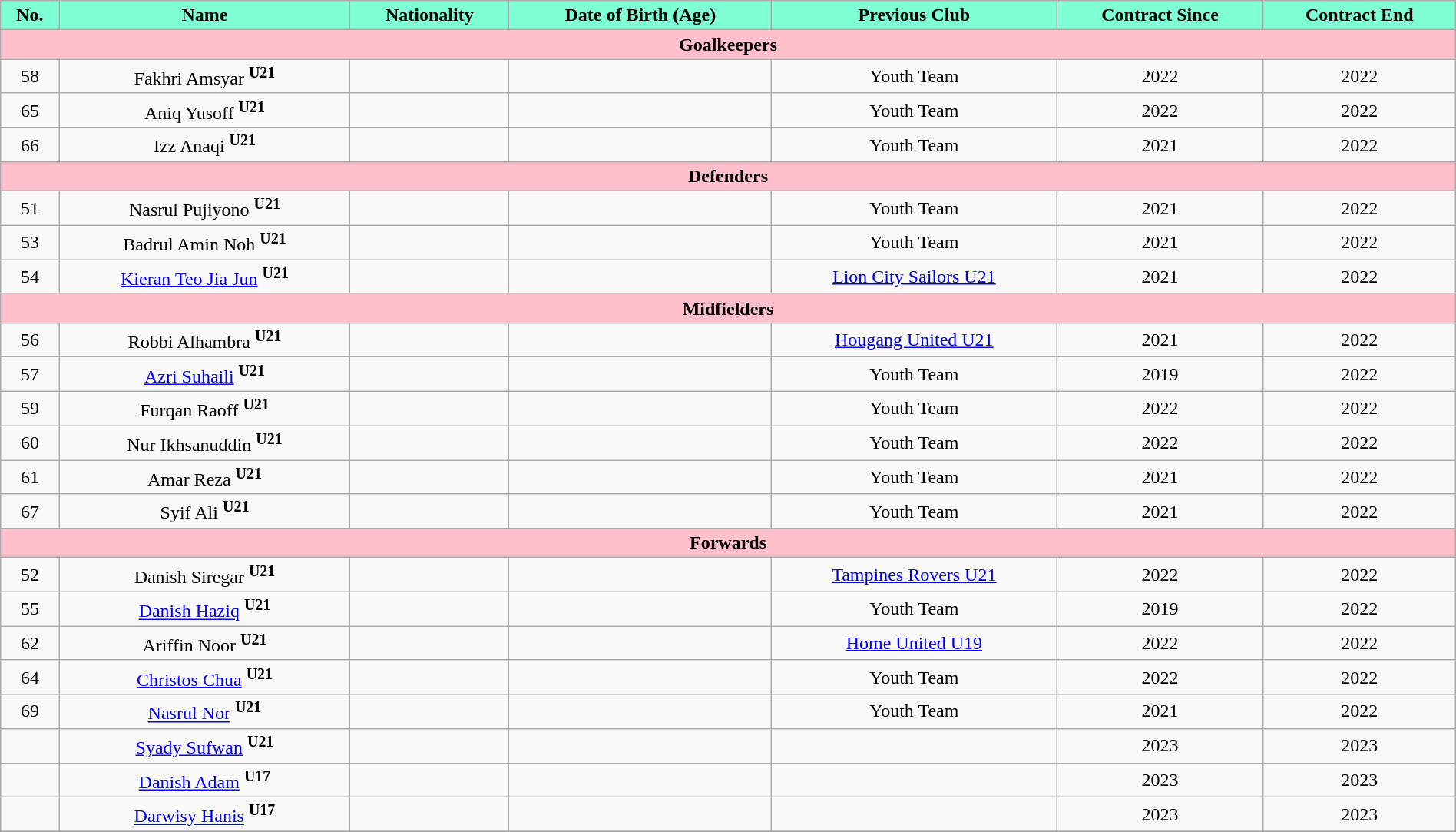<table class="wikitable" style="text-align:center; font-size:100%; width:100%;">
<tr>
<th style="background:#7FFFD4; color:black; text-align:center;">No.</th>
<th style="background:#7FFFD4; color:black; text-align:center;">Name</th>
<th style="background:#7FFFD4; color:black; text-align:center;">Nationality</th>
<th style="background:#7FFFD4; color:black; text-align:center;">Date of Birth (Age)</th>
<th style="background:#7FFFD4; color:black; text-align:center;">Previous Club</th>
<th style="background:#7FFFD4; color:black; text-align:center;">Contract Since</th>
<th style="background:#7FFFD4; color:black; text-align:center;">Contract End</th>
</tr>
<tr>
<th colspan="8" style="background:pink; color:black; text-align:center;">Goalkeepers</th>
</tr>
<tr>
<td>58</td>
<td>Fakhri Amsyar <sup><strong>U21</strong></sup></td>
<td></td>
<td></td>
<td>Youth Team</td>
<td>2022</td>
<td>2022</td>
</tr>
<tr>
<td>65</td>
<td>Aniq Yusoff <sup><strong>U21</strong></sup></td>
<td></td>
<td></td>
<td>Youth Team</td>
<td>2022</td>
<td>2022</td>
</tr>
<tr>
<td>66</td>
<td>Izz Anaqi <sup><strong>U21</strong></sup></td>
<td></td>
<td></td>
<td>Youth Team</td>
<td>2021</td>
<td>2022</td>
</tr>
<tr>
<th colspan="8" style="background:pink; color:black; text-align:center;">Defenders</th>
</tr>
<tr>
<td>51</td>
<td>Nasrul Pujiyono <sup><strong>U21</strong></sup></td>
<td></td>
<td></td>
<td>Youth Team</td>
<td>2021</td>
<td>2022</td>
</tr>
<tr>
<td>53</td>
<td>Badrul Amin Noh <sup><strong>U21</strong></sup></td>
<td></td>
<td></td>
<td>Youth Team</td>
<td>2021</td>
<td>2022</td>
</tr>
<tr>
<td>54</td>
<td><a href='#'>Kieran Teo Jia Jun</a> <sup><strong>U21</strong></sup></td>
<td></td>
<td></td>
<td> <a href='#'>Lion City Sailors U21</a></td>
<td>2021</td>
<td>2022</td>
</tr>
<tr>
<th colspan="8" style="background:pink; color:black; text-align:center;">Midfielders</th>
</tr>
<tr>
<td>56</td>
<td>Robbi Alhambra <sup><strong>U21</strong></sup></td>
<td></td>
<td></td>
<td> <a href='#'>Hougang United U21</a></td>
<td>2021</td>
<td>2022</td>
</tr>
<tr>
<td>57</td>
<td><a href='#'>Azri Suhaili</a> <sup><strong>U21</strong></sup></td>
<td></td>
<td></td>
<td>Youth Team</td>
<td>2019</td>
<td>2022</td>
</tr>
<tr>
<td>59</td>
<td>Furqan Raoff <sup><strong>U21</strong></sup></td>
<td></td>
<td></td>
<td>Youth Team</td>
<td>2022</td>
<td>2022</td>
</tr>
<tr>
<td>60</td>
<td>Nur Ikhsanuddin <sup><strong>U21</strong></sup></td>
<td></td>
<td></td>
<td>Youth Team</td>
<td>2022</td>
<td>2022</td>
</tr>
<tr>
<td>61</td>
<td>Amar Reza <sup><strong>U21</strong></sup></td>
<td></td>
<td></td>
<td>Youth Team</td>
<td>2021</td>
<td>2022</td>
</tr>
<tr>
<td>67</td>
<td>Syif Ali <sup><strong>U21</strong></sup></td>
<td></td>
<td></td>
<td>Youth Team</td>
<td>2021</td>
<td>2022</td>
</tr>
<tr>
<th colspan="8" style="background:pink; color:black; text-align:center;">Forwards</th>
</tr>
<tr>
<td>52</td>
<td>Danish Siregar <sup><strong>U21</strong></sup></td>
<td></td>
<td></td>
<td> <a href='#'>Tampines Rovers U21</a></td>
<td>2022</td>
<td>2022</td>
</tr>
<tr>
<td>55</td>
<td><a href='#'>Danish Haziq</a> <sup><strong>U21</strong></sup></td>
<td></td>
<td></td>
<td>Youth Team</td>
<td>2019</td>
<td>2022</td>
</tr>
<tr>
<td>62</td>
<td>Ariffin Noor <sup><strong>U21</strong></sup></td>
<td></td>
<td></td>
<td> <a href='#'>Home United U19</a></td>
<td>2022</td>
<td>2022</td>
</tr>
<tr>
<td>64</td>
<td><a href='#'>Christos Chua</a> <sup><strong>U21</strong></sup></td>
<td></td>
<td></td>
<td>Youth Team</td>
<td>2022</td>
<td>2022</td>
</tr>
<tr>
<td>69</td>
<td><a href='#'>Nasrul Nor</a> <sup><strong>U21</strong></sup></td>
<td></td>
<td></td>
<td>Youth Team</td>
<td>2021</td>
<td>2022</td>
</tr>
<tr>
<td></td>
<td><a href='#'>Syady Sufwan</a> <sup><strong>U21</strong></sup></td>
<td></td>
<td></td>
<td></td>
<td>2023</td>
<td>2023</td>
</tr>
<tr>
<td></td>
<td><a href='#'>Danish Adam</a> <sup><strong>U17</strong></sup></td>
<td></td>
<td></td>
<td></td>
<td>2023</td>
<td>2023</td>
</tr>
<tr>
<td></td>
<td><a href='#'>Darwisy Hanis</a> <sup><strong>U17</strong></sup></td>
<td></td>
<td></td>
<td></td>
<td>2023</td>
<td>2023</td>
</tr>
<tr>
</tr>
</table>
